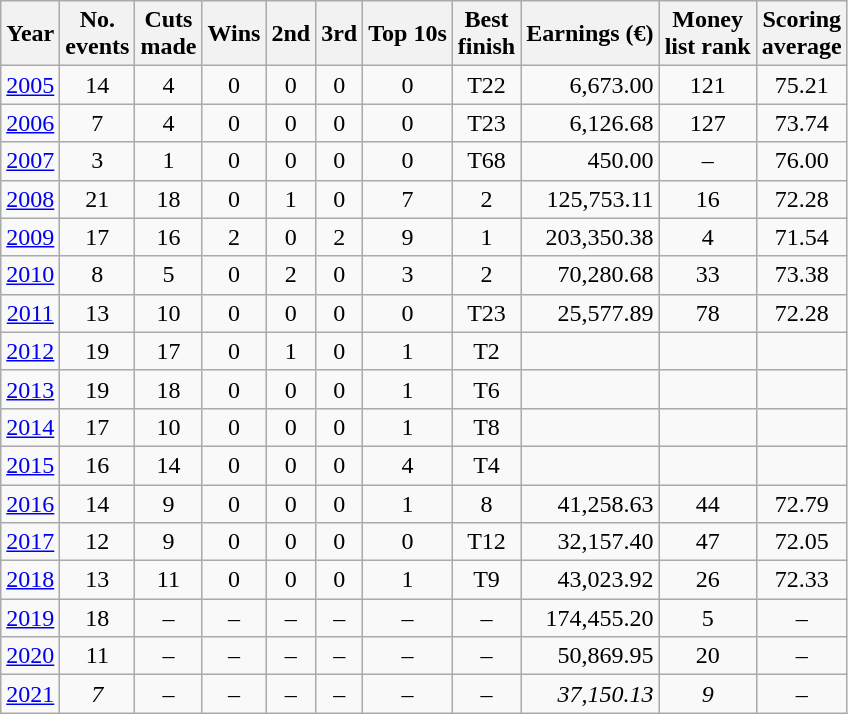<table class="wikitable" style="text-align:center">
<tr>
<th>Year</th>
<th>No. <br>events</th>
<th>Cuts <br>made</th>
<th>Wins</th>
<th>2nd</th>
<th>3rd</th>
<th>Top 10s</th>
<th>Best <br>finish</th>
<th>Earnings (€)</th>
<th>Money <br>list rank</th>
<th>Scoring<br>average</th>
</tr>
<tr>
<td><a href='#'>2005</a></td>
<td>14</td>
<td>4</td>
<td>0</td>
<td>0</td>
<td>0</td>
<td>0</td>
<td>T22</td>
<td align=right>6,673.00</td>
<td>121</td>
<td>75.21</td>
</tr>
<tr>
<td><a href='#'>2006</a></td>
<td>7</td>
<td>4</td>
<td>0</td>
<td>0</td>
<td>0</td>
<td>0</td>
<td>T23</td>
<td align=right>6,126.68</td>
<td>127</td>
<td>73.74</td>
</tr>
<tr>
<td><a href='#'>2007</a></td>
<td>3</td>
<td>1</td>
<td>0</td>
<td>0</td>
<td>0</td>
<td>0</td>
<td>T68</td>
<td align=right>450.00</td>
<td>–</td>
<td>76.00</td>
</tr>
<tr>
<td><a href='#'>2008</a></td>
<td>21</td>
<td>18</td>
<td>0</td>
<td>1</td>
<td>0</td>
<td>7</td>
<td>2</td>
<td align=right>125,753.11</td>
<td>16</td>
<td>72.28</td>
</tr>
<tr>
<td><a href='#'>2009</a></td>
<td>17</td>
<td>16</td>
<td>2</td>
<td>0</td>
<td>2</td>
<td>9</td>
<td>1</td>
<td align=right>203,350.38</td>
<td>4</td>
<td>71.54</td>
</tr>
<tr>
<td><a href='#'>2010</a></td>
<td>8</td>
<td>5</td>
<td>0</td>
<td>2</td>
<td>0</td>
<td>3</td>
<td>2</td>
<td align=right>70,280.68</td>
<td>33</td>
<td>73.38</td>
</tr>
<tr>
<td><a href='#'>2011</a></td>
<td>13</td>
<td>10</td>
<td>0</td>
<td>0</td>
<td>0</td>
<td>0</td>
<td>T23</td>
<td align=right>25,577.89</td>
<td>78</td>
<td>72.28</td>
</tr>
<tr>
<td><a href='#'>2012</a></td>
<td>19</td>
<td>17</td>
<td>0</td>
<td>1</td>
<td>0</td>
<td>1</td>
<td>T2</td>
<td align=right></td>
<td></td>
<td></td>
</tr>
<tr>
<td><a href='#'>2013</a></td>
<td>19</td>
<td>18</td>
<td>0</td>
<td>0</td>
<td>0</td>
<td>1</td>
<td>T6</td>
<td align=right></td>
<td></td>
<td></td>
</tr>
<tr>
<td><a href='#'>2014</a></td>
<td>17</td>
<td>10</td>
<td>0</td>
<td>0</td>
<td>0</td>
<td>1</td>
<td>T8</td>
<td align=right></td>
<td></td>
<td></td>
</tr>
<tr>
<td><a href='#'>2015</a></td>
<td>16</td>
<td>14</td>
<td>0</td>
<td>0</td>
<td>0</td>
<td>4</td>
<td>T4</td>
<td align=right></td>
<td></td>
<td></td>
</tr>
<tr>
<td><a href='#'>2016</a></td>
<td>14</td>
<td>9</td>
<td>0</td>
<td>0</td>
<td>0</td>
<td>1</td>
<td>8</td>
<td align=right>41,258.63</td>
<td>44</td>
<td>72.79</td>
</tr>
<tr>
<td><a href='#'>2017</a></td>
<td>12</td>
<td>9</td>
<td>0</td>
<td>0</td>
<td>0</td>
<td>0</td>
<td>T12</td>
<td align=right>32,157.40</td>
<td>47</td>
<td>72.05</td>
</tr>
<tr>
<td><a href='#'>2018</a></td>
<td>13</td>
<td>11</td>
<td>0</td>
<td>0</td>
<td>0</td>
<td>1</td>
<td>T9</td>
<td align=right>43,023.92</td>
<td>26</td>
<td>72.33</td>
</tr>
<tr>
<td><a href='#'>2019</a></td>
<td>18</td>
<td>–</td>
<td>–</td>
<td>–</td>
<td>–</td>
<td>–</td>
<td>–</td>
<td align=right>174,455.20</td>
<td>5</td>
<td>–</td>
</tr>
<tr>
<td><a href='#'>2020</a></td>
<td>11</td>
<td>–</td>
<td>–</td>
<td>–</td>
<td>–</td>
<td>–</td>
<td>–</td>
<td align=right>50,869.95</td>
<td>20</td>
<td>–</td>
</tr>
<tr>
<td><a href='#'>2021</a></td>
<td><em>7</em></td>
<td>–</td>
<td>–</td>
<td>–</td>
<td>–</td>
<td>–</td>
<td>–</td>
<td align=right><em>37,150.13</em></td>
<td><em>9</em></td>
<td>–</td>
</tr>
</table>
